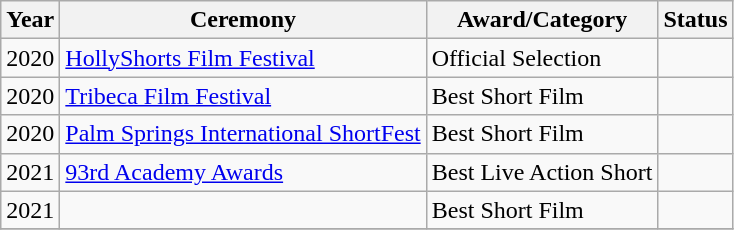<table class="wikitable">
<tr>
<th>Year</th>
<th>Ceremony</th>
<th>Award/Category</th>
<th>Status</th>
</tr>
<tr>
<td>2020</td>
<td><a href='#'>HollyShorts Film Festival</a></td>
<td>Official Selection</td>
<td></td>
</tr>
<tr>
<td>2020</td>
<td><a href='#'>Tribeca Film Festival</a></td>
<td>Best Short Film</td>
<td></td>
</tr>
<tr>
<td>2020</td>
<td><a href='#'>Palm Springs International ShortFest</a></td>
<td>Best Short Film</td>
<td></td>
</tr>
<tr>
<td>2021</td>
<td><a href='#'>93rd Academy Awards</a></td>
<td>Best Live Action Short</td>
<td></td>
</tr>
<tr>
<td>2021</td>
<td></td>
<td>Best Short Film</td>
<td></td>
</tr>
<tr>
</tr>
</table>
